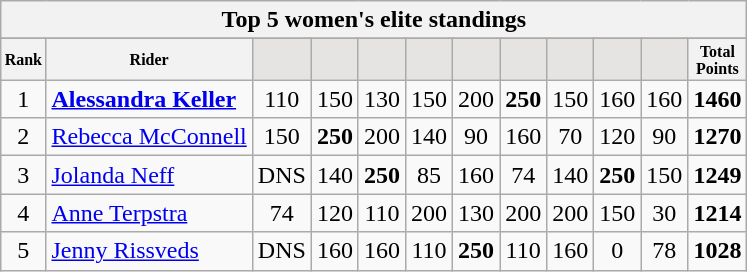<table class="wikitable sortable">
<tr>
<th colspan=27 align="center"><strong>Top 5 women's elite standings</strong></th>
</tr>
<tr>
</tr>
<tr style="font-size:8pt;font-weight:bold">
<th align="center">Rank</th>
<th align="center">Rider</th>
<th class=unsortable style="background:#E5E4E2;"><small></small></th>
<th class=unsortable style="background:#E5E4E2;"><small></small></th>
<th class=unsortable style="background:#E5E4E2;"><small></small></th>
<th class=unsortable style="background:#E5E4E2;"><small></small></th>
<th class=unsortable style="background:#E5E4E2;"><small></small></th>
<th class=unsortable style="background:#E5E4E2;"><small></small></th>
<th class=unsortable style="background:#E5E4E2;"><small></small></th>
<th class=unsortable style="background:#E5E4E2;"><small></small></th>
<th class=unsortable style="background:#E5E4E2;"><small></small></th>
<th align="center">Total<br>Points</th>
</tr>
<tr>
<td align=center>1</td>
<td> <strong><a href='#'>Alessandra Keller</a></strong></td>
<td align=center>110</td>
<td align=center>150</td>
<td align=center>130</td>
<td align=center>150</td>
<td align=center>200</td>
<td align=center><strong>250</strong></td>
<td align=center>150</td>
<td align=center>160</td>
<td align=center>160</td>
<td align=center><strong>1460</strong></td>
</tr>
<tr>
<td align=center>2</td>
<td> <a href='#'>Rebecca McConnell</a></td>
<td align=center>150</td>
<td align=center><strong>250</strong></td>
<td align=center>200</td>
<td align=center>140</td>
<td align=center>90</td>
<td align=center>160</td>
<td align=center>70</td>
<td align=center>120</td>
<td align=center>90</td>
<td align=center><strong>1270</strong></td>
</tr>
<tr>
<td align=center>3</td>
<td> <a href='#'>Jolanda Neff</a></td>
<td align=center>DNS</td>
<td align=center>140</td>
<td align=center><strong>250</strong></td>
<td align=center>85</td>
<td align=center>160</td>
<td align=center>74</td>
<td align=center>140</td>
<td align=center><strong>250</strong></td>
<td align=center>150</td>
<td align=center><strong>1249</strong></td>
</tr>
<tr>
<td align=center>4</td>
<td> <a href='#'>Anne Terpstra</a></td>
<td align=center>74</td>
<td align=center>120</td>
<td align=center>110</td>
<td align=center>200</td>
<td align=center>130</td>
<td align=center>200</td>
<td align=center>200</td>
<td align=center>150</td>
<td align=center>30</td>
<td align=center><strong>1214</strong></td>
</tr>
<tr>
<td align=center>5</td>
<td> <a href='#'>Jenny Rissveds</a></td>
<td align=center>DNS</td>
<td align=center>160</td>
<td align=center>160</td>
<td align=center>110</td>
<td align=center><strong>250</strong></td>
<td align=center>110</td>
<td align=center>160</td>
<td align=center>0</td>
<td align=center>78</td>
<td align=center><strong>1028</strong></td>
</tr>
</table>
